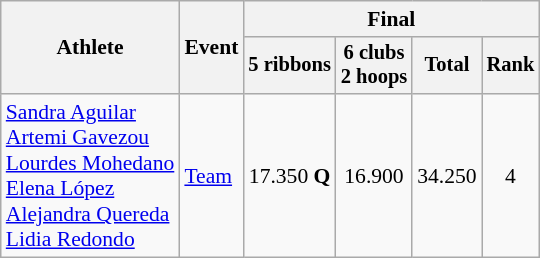<table class="wikitable" style="font-size:90%">
<tr>
<th rowspan="2">Athlete</th>
<th rowspan="2">Event</th>
<th colspan="4">Final</th>
</tr>
<tr style="font-size:95%">
<th>5 ribbons</th>
<th>6 clubs   <br>2 hoops</th>
<th>Total</th>
<th>Rank</th>
</tr>
<tr align=center>
<td align=left><a href='#'>Sandra Aguilar</a><br><a href='#'>Artemi Gavezou</a><br><a href='#'>Lourdes Mohedano</a><br><a href='#'>Elena López</a><br><a href='#'>Alejandra Quereda</a><br><a href='#'>Lidia Redondo</a></td>
<td align=left><a href='#'>Team</a></td>
<td>17.350 <strong>Q</strong></td>
<td>16.900</td>
<td>34.250</td>
<td>4</td>
</tr>
</table>
